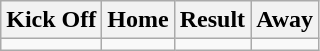<table class="wikitable" style="text-align: center">
<tr>
<th scope="col">Kick Off</th>
<th scope="col">Home</th>
<th scope="col">Result</th>
<th scope="col">Away</th>
</tr>
<tr>
<td></td>
<td></td>
<td></td>
<td></td>
</tr>
</table>
